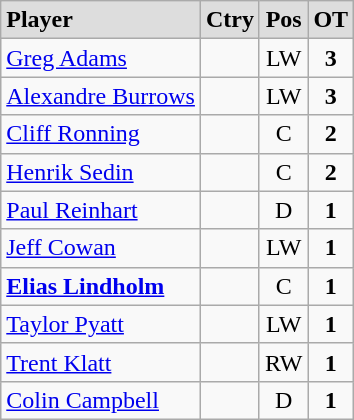<table class="wikitable">
<tr align="center" style="font-weight:bold; background-color:#dddddd;" |>
<td align="left">Player</td>
<td>Ctry</td>
<td>Pos</td>
<td>OT</td>
</tr>
<tr align="center">
<td align="left"><a href='#'>Greg Adams</a></td>
<td></td>
<td>LW</td>
<td><strong>3</strong></td>
</tr>
<tr align="center">
<td align="left"><a href='#'>Alexandre Burrows</a></td>
<td></td>
<td>LW</td>
<td><strong>3</strong></td>
</tr>
<tr align="center">
<td align="left"><a href='#'>Cliff Ronning</a></td>
<td></td>
<td>C</td>
<td><strong>2</strong></td>
</tr>
<tr align="center">
<td align="left"><a href='#'>Henrik Sedin</a></td>
<td></td>
<td>C</td>
<td><strong>2</strong></td>
</tr>
<tr align="center">
<td align="left"><a href='#'>Paul Reinhart</a></td>
<td></td>
<td>D</td>
<td><strong>1</strong></td>
</tr>
<tr align="center">
<td align="left"><a href='#'>Jeff Cowan</a></td>
<td></td>
<td>LW</td>
<td><strong>1</strong></td>
</tr>
<tr align="center">
<td align="left"><strong><a href='#'>Elias Lindholm</a></strong></td>
<td></td>
<td>C</td>
<td><strong>1</strong></td>
</tr>
<tr align="center">
<td align="left"><a href='#'>Taylor Pyatt</a></td>
<td></td>
<td>LW</td>
<td><strong>1</strong></td>
</tr>
<tr align="center">
<td align="left"><a href='#'>Trent Klatt</a></td>
<td></td>
<td>RW</td>
<td><strong>1</strong></td>
</tr>
<tr align="center">
<td align="left"><a href='#'>Colin Campbell</a></td>
<td></td>
<td>D</td>
<td><strong>1</strong></td>
</tr>
</table>
